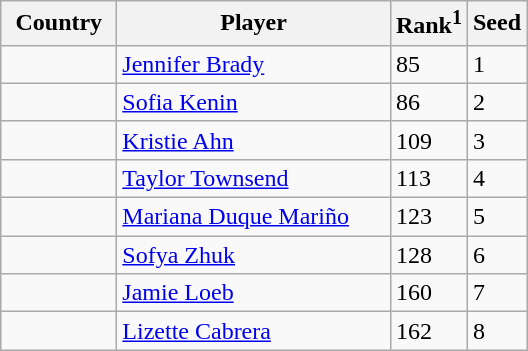<table class="sortable wikitable">
<tr>
<th width="70">Country</th>
<th width="175">Player</th>
<th>Rank<sup>1</sup></th>
<th>Seed</th>
</tr>
<tr>
<td></td>
<td><a href='#'>Jennifer Brady</a></td>
<td>85</td>
<td>1</td>
</tr>
<tr>
<td></td>
<td><a href='#'>Sofia Kenin</a></td>
<td>86</td>
<td>2</td>
</tr>
<tr>
<td></td>
<td><a href='#'>Kristie Ahn</a></td>
<td>109</td>
<td>3</td>
</tr>
<tr>
<td></td>
<td><a href='#'>Taylor Townsend</a></td>
<td>113</td>
<td>4</td>
</tr>
<tr>
<td></td>
<td><a href='#'>Mariana Duque Mariño</a></td>
<td>123</td>
<td>5</td>
</tr>
<tr>
<td></td>
<td><a href='#'>Sofya Zhuk</a></td>
<td>128</td>
<td>6</td>
</tr>
<tr>
<td></td>
<td><a href='#'>Jamie Loeb</a></td>
<td>160</td>
<td>7</td>
</tr>
<tr>
<td></td>
<td><a href='#'>Lizette Cabrera</a></td>
<td>162</td>
<td>8</td>
</tr>
</table>
